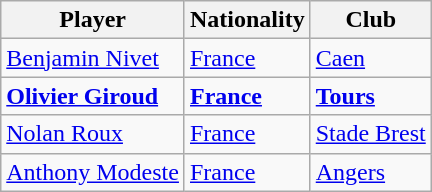<table class="wikitable">
<tr>
<th>Player</th>
<th>Nationality</th>
<th>Club</th>
</tr>
<tr>
<td><a href='#'>Benjamin Nivet</a></td>
<td> <a href='#'>France</a></td>
<td><a href='#'>Caen</a></td>
</tr>
<tr>
<td><strong><a href='#'>Olivier Giroud</a></strong></td>
<td><strong> <a href='#'>France</a></strong></td>
<td><strong><a href='#'>Tours</a></strong></td>
</tr>
<tr>
<td><a href='#'>Nolan Roux</a></td>
<td> <a href='#'>France</a></td>
<td><a href='#'>Stade Brest</a></td>
</tr>
<tr>
<td><a href='#'>Anthony Modeste</a></td>
<td> <a href='#'>France</a></td>
<td><a href='#'>Angers</a></td>
</tr>
</table>
